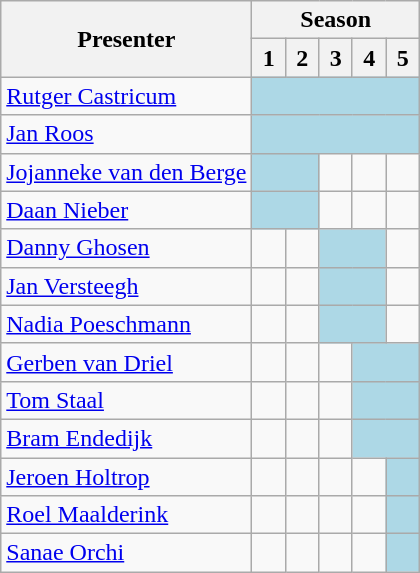<table class="wikitable">
<tr>
<th rowspan="2">Presenter</th>
<th colspan="5">Season</th>
</tr>
<tr>
<th align="center" width="8%">1</th>
<th align="center" width="8%">2</th>
<th align="center" width="8%">3</th>
<th align="center" width="8%">4</th>
<th align="center" width="8%">5</th>
</tr>
<tr>
<td><a href='#'>Rutger Castricum</a></td>
<td colspan=5 style="text-align:center; background:lightblue"></td>
</tr>
<tr>
<td><a href='#'>Jan Roos</a></td>
<td colspan=5 style="text-align:center; background:lightblue"></td>
</tr>
<tr>
<td><a href='#'>Jojanneke van den Berge</a></td>
<td colspan=2 style="text-align:center; background:lightblue"></td>
<td></td>
<td></td>
<td></td>
</tr>
<tr>
<td><a href='#'>Daan Nieber</a></td>
<td colspan=2 style="text-align:center; background:lightblue"></td>
<td></td>
<td></td>
<td></td>
</tr>
<tr>
<td><a href='#'>Danny Ghosen</a></td>
<td></td>
<td></td>
<td colspan=2 style="text-align:center; background:lightblue"></td>
<td></td>
</tr>
<tr>
<td><a href='#'>Jan Versteegh</a></td>
<td></td>
<td></td>
<td colspan=2 style="text-align:center; background:lightblue"></td>
<td></td>
</tr>
<tr>
<td><a href='#'>Nadia Poeschmann</a></td>
<td></td>
<td></td>
<td colspan=2 style="text-align:center; background:lightblue"></td>
<td></td>
</tr>
<tr>
<td><a href='#'>Gerben van Driel</a></td>
<td></td>
<td></td>
<td></td>
<td colspan=2 style="text-align:center; background:lightblue"></td>
</tr>
<tr>
<td><a href='#'>Tom Staal</a></td>
<td></td>
<td></td>
<td></td>
<td colspan=2 style="text-align:center; background:lightblue"></td>
</tr>
<tr>
<td><a href='#'>Bram Endedijk</a></td>
<td></td>
<td></td>
<td></td>
<td colspan=2 style="text-align:center; background:lightblue"></td>
</tr>
<tr>
<td><a href='#'>Jeroen Holtrop</a></td>
<td></td>
<td></td>
<td></td>
<td></td>
<td colspan=1 style="text-align:center; background:lightblue"></td>
</tr>
<tr>
<td><a href='#'>Roel Maalderink</a></td>
<td></td>
<td></td>
<td></td>
<td></td>
<td colspan=1 style="text-align:center; background:lightblue"></td>
</tr>
<tr>
<td><a href='#'>Sanae Orchi</a></td>
<td></td>
<td></td>
<td></td>
<td></td>
<td colspan=1 style="text-align:center; background:lightblue"></td>
</tr>
</table>
